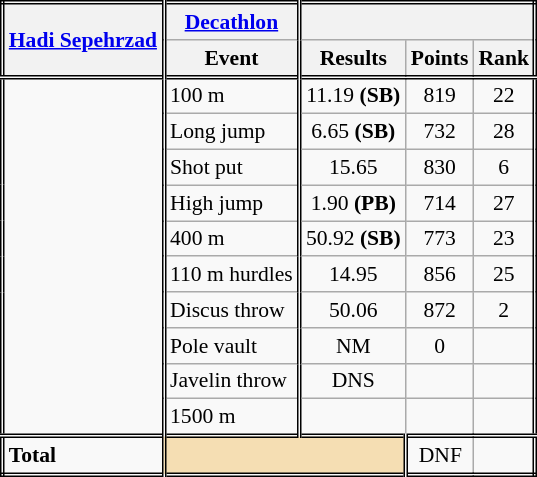<table class=wikitable style="font-size:90%; border: double;">
<tr>
<th style="border-right:double" rowspan="2"><a href='#'>Hadi Sepehrzad</a></th>
<th style="border-right:double"><a href='#'>Decathlon</a></th>
<th colspan="3"></th>
</tr>
<tr>
<th style="border-right:double">Event</th>
<th>Results</th>
<th>Points</th>
<th>Rank</th>
</tr>
<tr style="border-top: double;">
<td style="border-right:double" rowspan="10"></td>
<td style="border-right:double">100 m</td>
<td align=center>11.19 <strong>(SB)</strong></td>
<td align=center>819</td>
<td align=center>22</td>
</tr>
<tr>
<td style="border-right:double">Long jump</td>
<td align=center>6.65 <strong>(SB)</strong></td>
<td align=center>732</td>
<td align=center>28</td>
</tr>
<tr>
<td style="border-right:double">Shot put</td>
<td align=center>15.65</td>
<td align=center>830</td>
<td align=center>6</td>
</tr>
<tr>
<td style="border-right:double">High jump</td>
<td align=center>1.90 <strong>(PB)</strong></td>
<td align=center>714</td>
<td align=center>27</td>
</tr>
<tr>
<td style="border-right:double">400 m</td>
<td align=center>50.92 <strong>(SB)</strong></td>
<td align=center>773</td>
<td align=center>23</td>
</tr>
<tr>
<td style="border-right:double">110 m hurdles</td>
<td align=center>14.95</td>
<td align=center>856</td>
<td align=center>25</td>
</tr>
<tr>
<td style="border-right:double">Discus throw</td>
<td align=center>50.06</td>
<td align=center>872</td>
<td align=center>2</td>
</tr>
<tr>
<td style="border-right:double">Pole vault</td>
<td align=center>NM</td>
<td align=center>0</td>
<td align=center></td>
</tr>
<tr>
<td style="border-right:double">Javelin throw</td>
<td align=center>DNS</td>
<td align=center></td>
<td align=center></td>
</tr>
<tr>
<td style="border-right:double">1500 m</td>
<td align=center></td>
<td align=center></td>
<td align=center></td>
</tr>
<tr style="border-top: double;">
<td style="border-right:double"><strong>Total</strong></td>
<td colspan="2" style="background:wheat; border-right:double;"></td>
<td align=center>DNF</td>
<td align=center></td>
</tr>
</table>
